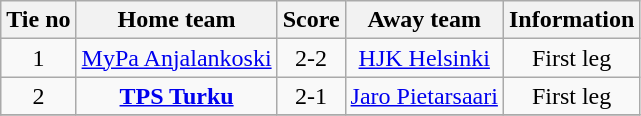<table class="wikitable" style="text-align:center">
<tr>
<th style= width="40px">Tie no</th>
<th style= width="150px">Home team</th>
<th style= width="60px">Score</th>
<th style= width="150px">Away team</th>
<th style= width="30px">Information</th>
</tr>
<tr>
<td>1</td>
<td><a href='#'>MyPa Anjalankoski</a></td>
<td>2-2</td>
<td><a href='#'>HJK Helsinki</a></td>
<td>First leg</td>
</tr>
<tr>
<td>2</td>
<td><strong><a href='#'>TPS Turku</a></strong></td>
<td>2-1</td>
<td><a href='#'>Jaro Pietarsaari</a></td>
<td>First leg</td>
</tr>
<tr>
</tr>
</table>
